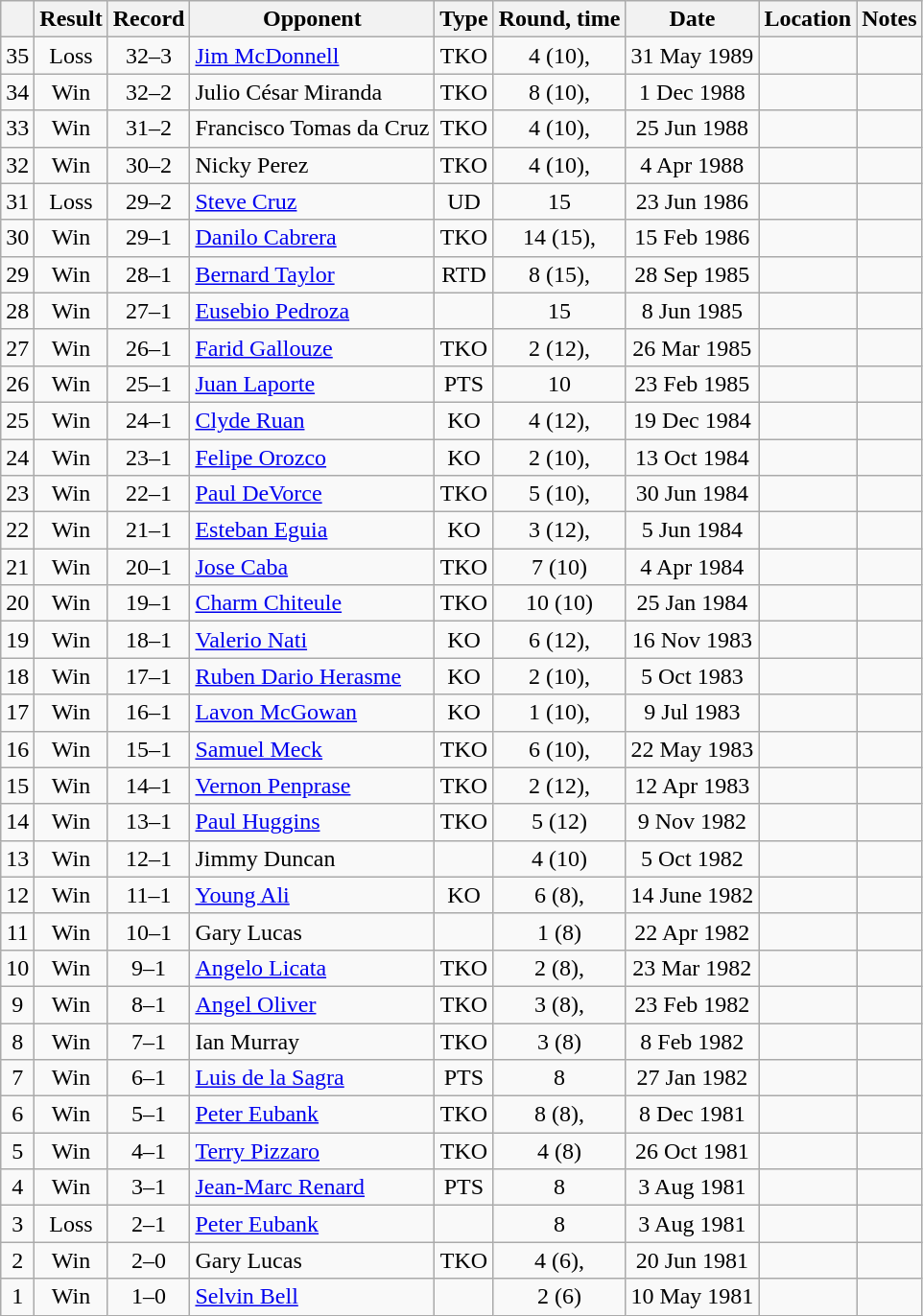<table class="wikitable" style="text-align:center">
<tr>
<th></th>
<th>Result</th>
<th>Record</th>
<th>Opponent</th>
<th>Type</th>
<th>Round, time</th>
<th>Date</th>
<th>Location</th>
<th>Notes</th>
</tr>
<tr>
<td>35</td>
<td>Loss</td>
<td>32–3</td>
<td style="text-align:left;"><a href='#'>Jim McDonnell</a></td>
<td>TKO</td>
<td>4 (10), </td>
<td>31 May 1989</td>
<td style="text-align:left;"></td>
<td></td>
</tr>
<tr>
<td>34</td>
<td>Win</td>
<td>32–2</td>
<td style="text-align:left;">Julio César Miranda</td>
<td>TKO</td>
<td>8 (10), </td>
<td>1 Dec 1988</td>
<td style="text-align:left;"></td>
<td></td>
</tr>
<tr>
<td>33</td>
<td>Win</td>
<td>31–2</td>
<td style="text-align:left;">Francisco Tomas da Cruz</td>
<td>TKO</td>
<td>4 (10), </td>
<td>25 Jun 1988</td>
<td style="text-align:left;"></td>
<td></td>
</tr>
<tr>
<td>32</td>
<td>Win</td>
<td>30–2</td>
<td style="text-align:left;">Nicky Perez</td>
<td>TKO</td>
<td>4 (10), </td>
<td>4 Apr 1988</td>
<td style="text-align:left;"></td>
<td></td>
</tr>
<tr>
<td>31</td>
<td>Loss</td>
<td>29–2</td>
<td style="text-align:left;"><a href='#'>Steve Cruz</a></td>
<td>UD</td>
<td>15</td>
<td>23 Jun 1986</td>
<td style="text-align:left;"></td>
<td style="text-align:left;"></td>
</tr>
<tr>
<td>30</td>
<td>Win</td>
<td>29–1</td>
<td style="text-align:left;"><a href='#'>Danilo Cabrera</a></td>
<td>TKO</td>
<td>14 (15), </td>
<td>15 Feb 1986</td>
<td style="text-align:left;"></td>
<td style="text-align:left;"></td>
</tr>
<tr>
<td>29</td>
<td>Win</td>
<td>28–1</td>
<td style="text-align:left;"><a href='#'>Bernard Taylor</a></td>
<td>RTD</td>
<td>8 (15), </td>
<td>28 Sep 1985</td>
<td style="text-align:left;"></td>
<td style="text-align:left;"></td>
</tr>
<tr>
<td>28</td>
<td>Win</td>
<td>27–1</td>
<td style="text-align:left;"><a href='#'>Eusebio Pedroza</a></td>
<td></td>
<td>15</td>
<td>8 Jun 1985</td>
<td style="text-align:left;"></td>
<td style="text-align:left;"></td>
</tr>
<tr>
<td>27</td>
<td>Win</td>
<td>26–1</td>
<td style="text-align:left;"><a href='#'>Farid Gallouze</a></td>
<td>TKO</td>
<td>2 (12), </td>
<td>26 Mar 1985</td>
<td style="text-align:left;"></td>
<td style="text-align:left;"></td>
</tr>
<tr>
<td>26</td>
<td>Win</td>
<td>25–1</td>
<td style="text-align:left;"><a href='#'>Juan Laporte</a></td>
<td>PTS</td>
<td>10</td>
<td>23 Feb 1985</td>
<td style="text-align:left;"></td>
<td></td>
</tr>
<tr>
<td>25</td>
<td>Win</td>
<td>24–1</td>
<td style="text-align:left;"><a href='#'>Clyde Ruan</a></td>
<td>KO</td>
<td>4 (12), </td>
<td>19 Dec 1984</td>
<td style="text-align:left;"></td>
<td style="text-align:left;"></td>
</tr>
<tr>
<td>24</td>
<td>Win</td>
<td>23–1</td>
<td style="text-align:left;"><a href='#'>Felipe Orozco</a></td>
<td>KO</td>
<td>2 (10), </td>
<td>13 Oct 1984</td>
<td style="text-align:left;"></td>
<td></td>
</tr>
<tr>
<td>23</td>
<td>Win</td>
<td>22–1</td>
<td style="text-align:left;"><a href='#'>Paul DeVorce</a></td>
<td>TKO</td>
<td>5 (10), </td>
<td>30 Jun 1984</td>
<td style="text-align:left;"></td>
<td></td>
</tr>
<tr>
<td>22</td>
<td>Win</td>
<td>21–1</td>
<td style="text-align:left;"><a href='#'>Esteban Eguia</a></td>
<td>KO</td>
<td>3 (12), </td>
<td>5 Jun 1984</td>
<td style="text-align:left;"></td>
<td style="text-align:left;"></td>
</tr>
<tr>
<td>21</td>
<td>Win</td>
<td>20–1</td>
<td style="text-align:left;"><a href='#'>Jose Caba</a></td>
<td>TKO</td>
<td>7 (10)</td>
<td>4 Apr 1984</td>
<td style="text-align:left;"></td>
<td></td>
</tr>
<tr>
<td>20</td>
<td>Win</td>
<td>19–1</td>
<td style="text-align:left;"><a href='#'>Charm Chiteule</a></td>
<td>TKO</td>
<td>10 (10)</td>
<td>25 Jan 1984</td>
<td style="text-align:left;"></td>
<td></td>
</tr>
<tr>
<td>19</td>
<td>Win</td>
<td>18–1</td>
<td style="text-align:left;"><a href='#'>Valerio Nati</a></td>
<td>KO</td>
<td>6 (12), </td>
<td>16 Nov 1983</td>
<td style="text-align:left;"></td>
<td style="text-align:left;"></td>
</tr>
<tr>
<td>18</td>
<td>Win</td>
<td>17–1</td>
<td style="text-align:left;"><a href='#'>Ruben Dario Herasme</a></td>
<td>KO</td>
<td>2 (10), </td>
<td>5 Oct 1983</td>
<td style="text-align:left;"></td>
<td></td>
</tr>
<tr>
<td>17</td>
<td>Win</td>
<td>16–1</td>
<td style="text-align:left;"><a href='#'>Lavon McGowan</a></td>
<td>KO</td>
<td>1 (10), </td>
<td>9 Jul 1983</td>
<td style="text-align:left;"></td>
<td></td>
</tr>
<tr>
<td>16</td>
<td>Win</td>
<td>15–1</td>
<td style="text-align:left;"><a href='#'>Samuel Meck</a></td>
<td>TKO</td>
<td>6 (10), </td>
<td>22 May 1983</td>
<td style="text-align:left;"></td>
<td></td>
</tr>
<tr>
<td>15</td>
<td>Win</td>
<td>14–1</td>
<td style="text-align:left;"><a href='#'>Vernon Penprase</a></td>
<td>TKO</td>
<td>2 (12), </td>
<td>12 Apr 1983</td>
<td style="text-align:left;"></td>
<td style="text-align:left;"></td>
</tr>
<tr>
<td>14</td>
<td>Win</td>
<td>13–1</td>
<td style="text-align:left;"><a href='#'>Paul Huggins</a></td>
<td>TKO</td>
<td>5 (12)</td>
<td>9 Nov 1982</td>
<td style="text-align:left;"></td>
<td></td>
</tr>
<tr>
<td>13</td>
<td>Win</td>
<td>12–1</td>
<td style="text-align:left;">Jimmy Duncan</td>
<td></td>
<td>4 (10)</td>
<td>5 Oct 1982</td>
<td style="text-align:left;"></td>
<td></td>
</tr>
<tr>
<td>12</td>
<td>Win</td>
<td>11–1</td>
<td style="text-align:left;"><a href='#'>Young Ali</a></td>
<td>KO</td>
<td>6 (8), </td>
<td>14 June 1982</td>
<td style="text-align:left;"></td>
<td style="text-align:left;"><br></td>
</tr>
<tr>
<td>11</td>
<td>Win</td>
<td>10–1</td>
<td style="text-align:left;">Gary Lucas</td>
<td></td>
<td>1 (8)</td>
<td>22 Apr 1982</td>
<td style="text-align:left;"></td>
<td></td>
</tr>
<tr>
<td>10</td>
<td>Win</td>
<td>9–1</td>
<td style="text-align:left;"><a href='#'>Angelo Licata</a></td>
<td>TKO</td>
<td>2 (8), </td>
<td>23 Mar 1982</td>
<td style="text-align:left;"></td>
<td></td>
</tr>
<tr>
<td>9</td>
<td>Win</td>
<td>8–1</td>
<td style="text-align:left;"><a href='#'>Angel Oliver</a></td>
<td>TKO</td>
<td>3 (8), </td>
<td>23 Feb 1982</td>
<td style="text-align:left;"></td>
<td></td>
</tr>
<tr>
<td>8</td>
<td>Win</td>
<td>7–1</td>
<td style="text-align:left;">Ian Murray</td>
<td>TKO</td>
<td>3 (8)</td>
<td>8 Feb 1982</td>
<td style="text-align:left;"></td>
<td></td>
</tr>
<tr>
<td>7</td>
<td>Win</td>
<td>6–1</td>
<td style="text-align:left;"><a href='#'>Luis de la Sagra</a></td>
<td>PTS</td>
<td>8</td>
<td>27 Jan 1982</td>
<td style="text-align:left;"></td>
<td></td>
</tr>
<tr>
<td>6</td>
<td>Win</td>
<td>5–1</td>
<td style="text-align:left;"><a href='#'>Peter Eubank</a></td>
<td>TKO</td>
<td>8 (8), </td>
<td>8 Dec 1981</td>
<td style="text-align:left;"></td>
<td></td>
</tr>
<tr>
<td>5</td>
<td>Win</td>
<td>4–1</td>
<td style="text-align:left;"><a href='#'>Terry Pizzaro</a></td>
<td>TKO</td>
<td>4 (8)</td>
<td>26 Oct 1981</td>
<td style="text-align:left;"></td>
<td></td>
</tr>
<tr>
<td>4</td>
<td>Win</td>
<td>3–1</td>
<td style="text-align:left;"><a href='#'>Jean-Marc Renard</a></td>
<td>PTS</td>
<td>8</td>
<td>3 Aug 1981</td>
<td style="text-align:left;"></td>
<td></td>
</tr>
<tr>
<td>3</td>
<td>Loss</td>
<td>2–1</td>
<td style="text-align:left;"><a href='#'>Peter Eubank</a></td>
<td></td>
<td>8</td>
<td>3 Aug 1981</td>
<td style="text-align:left;"></td>
<td></td>
</tr>
<tr>
<td>2</td>
<td>Win</td>
<td>2–0</td>
<td style="text-align:left;">Gary Lucas</td>
<td>TKO</td>
<td>4 (6), </td>
<td>20 Jun 1981</td>
<td style="text-align:left;"></td>
<td></td>
</tr>
<tr>
<td>1</td>
<td>Win</td>
<td>1–0</td>
<td style="text-align:left;"><a href='#'>Selvin Bell</a></td>
<td></td>
<td>2 (6)</td>
<td>10 May 1981</td>
<td style="text-align:left;"></td>
<td></td>
</tr>
</table>
